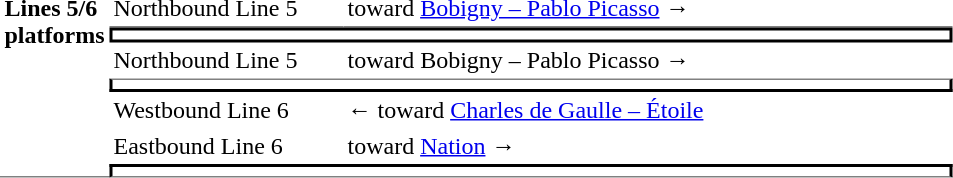<table border=0 cellspacing=0 cellpadding=3>
<tr>
<td style="border-bottom:solid 1px gray;" width=50 rowspan=10 valign=top><strong>Lines 5/6 platforms</strong></td>
</tr>
<tr>
<td style="border-bottom:solid 1px gray;" width=150>Northbound Line 5</td>
<td style="border-bottom:solid 1px gray;" width=400>   toward <a href='#'>Bobigny – Pablo Picasso</a>  →</td>
</tr>
<tr>
<td style="border-top:solid 2px black;border-right:solid 2px black;border-left:solid 2px black;border-bottom:solid 2px black;text-align:center;" colspan=2></td>
</tr>
<tr>
<td>Northbound Line 5</td>
<td>   toward Bobigny – Pablo Picasso  →</td>
</tr>
<tr>
<td style="border-top:solid 1px gray;border-right:solid 2px black;border-left:solid 2px black;border-bottom:solid 2px black;text-align:center;" colspan=2></td>
</tr>
<tr>
<td>Westbound Line 6</td>
<td>←   toward <a href='#'>Charles de Gaulle – Étoile</a> </td>
</tr>
<tr>
<td>Eastbound Line 6</td>
<td>   toward <a href='#'>Nation</a>  →</td>
</tr>
<tr>
<td style="border-top:solid 2px black;border-right:solid 2px black;border-left:solid 2px black;border-bottom:solid 1px gray;text-align:center;" colspan=2></td>
</tr>
</table>
